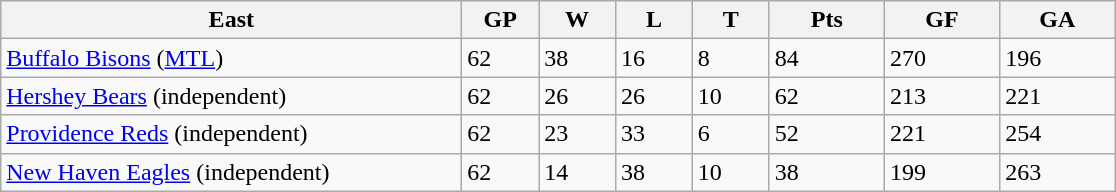<table class="wikitable">
<tr>
<th bgcolor="#DDDDFF" width="30%">East</th>
<th bgcolor="#DDDDFF" width="5%">GP</th>
<th bgcolor="#DDDDFF" width="5%">W</th>
<th bgcolor="#DDDDFF" width="5%">L</th>
<th bgcolor="#DDDDFF" width="5%">T</th>
<th bgcolor="#DDDDFF" width="7.5%">Pts</th>
<th bgcolor="#DDDDFF" width="7.5%">GF</th>
<th bgcolor="#DDDDFF" width="7.5%">GA</th>
</tr>
<tr>
<td><a href='#'>Buffalo Bisons</a> (<a href='#'>MTL</a>)</td>
<td>62</td>
<td>38</td>
<td>16</td>
<td>8</td>
<td>84</td>
<td>270</td>
<td>196</td>
</tr>
<tr>
<td><a href='#'>Hershey Bears</a> (independent)</td>
<td>62</td>
<td>26</td>
<td>26</td>
<td>10</td>
<td>62</td>
<td>213</td>
<td>221</td>
</tr>
<tr>
<td><a href='#'>Providence Reds</a> (independent)</td>
<td>62</td>
<td>23</td>
<td>33</td>
<td>6</td>
<td>52</td>
<td>221</td>
<td>254</td>
</tr>
<tr>
<td><a href='#'>New Haven Eagles</a> (independent)</td>
<td>62</td>
<td>14</td>
<td>38</td>
<td>10</td>
<td>38</td>
<td>199</td>
<td>263</td>
</tr>
</table>
